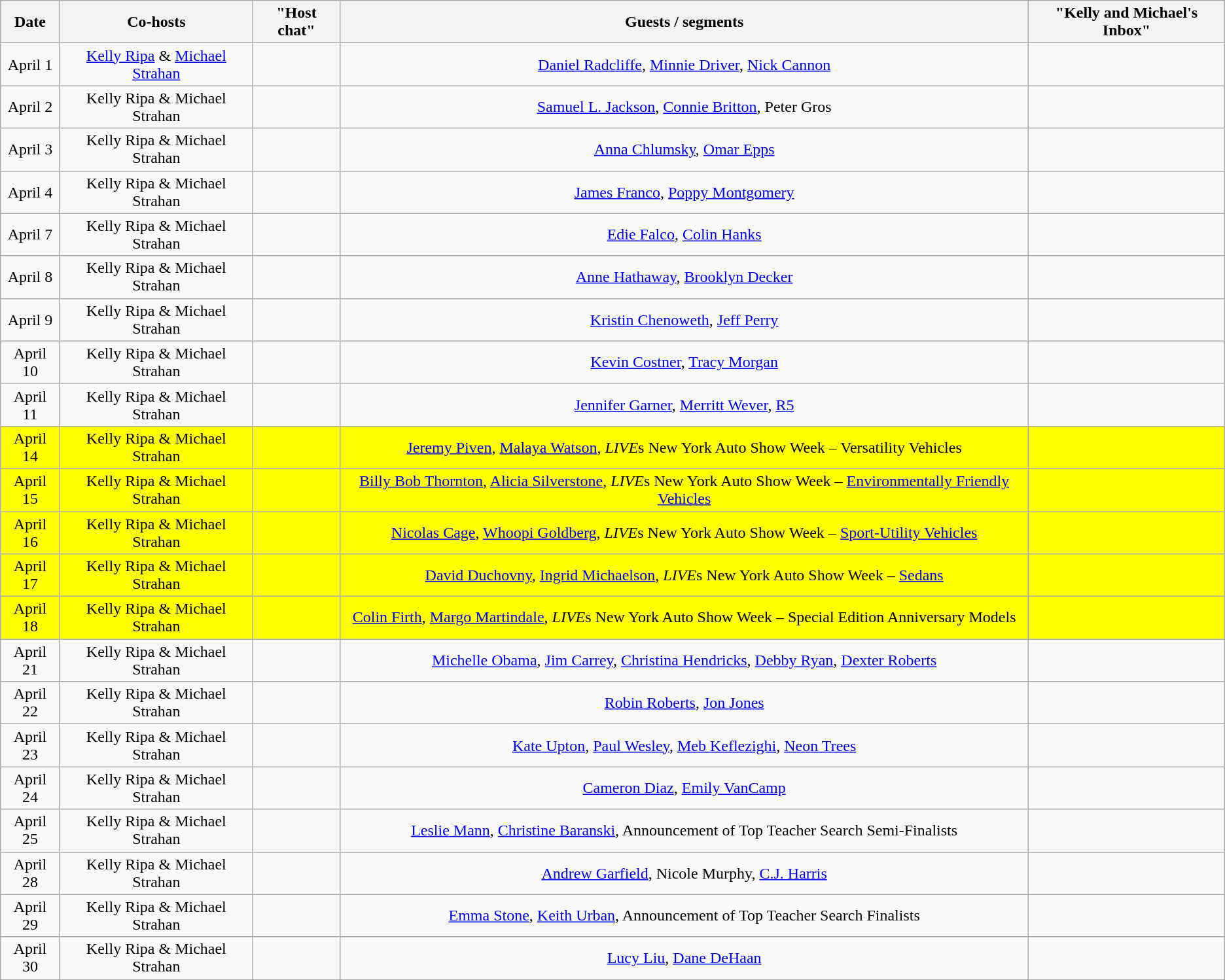<table class="wikitable sortable" style="text-align:center;">
<tr>
<th>Date</th>
<th>Co-hosts</th>
<th>"Host chat"</th>
<th>Guests / segments</th>
<th>"Kelly and Michael's Inbox"</th>
</tr>
<tr>
<td>April 1</td>
<td><a href='#'>Kelly Ripa</a> & <a href='#'>Michael Strahan</a></td>
<td></td>
<td><a href='#'>Daniel Radcliffe</a>, <a href='#'>Minnie Driver</a>, <a href='#'>Nick Cannon</a></td>
<td></td>
</tr>
<tr>
<td>April 2</td>
<td>Kelly Ripa & Michael Strahan</td>
<td></td>
<td><a href='#'>Samuel L. Jackson</a>, <a href='#'>Connie Britton</a>, Peter Gros</td>
<td></td>
</tr>
<tr>
<td>April 3</td>
<td>Kelly Ripa & Michael Strahan</td>
<td></td>
<td><a href='#'>Anna Chlumsky</a>, <a href='#'>Omar Epps</a></td>
<td></td>
</tr>
<tr>
<td>April 4</td>
<td>Kelly Ripa & Michael Strahan</td>
<td></td>
<td><a href='#'>James Franco</a>, <a href='#'>Poppy Montgomery</a></td>
<td></td>
</tr>
<tr>
<td>April 7</td>
<td>Kelly Ripa & Michael Strahan</td>
<td></td>
<td><a href='#'>Edie Falco</a>, <a href='#'>Colin Hanks</a></td>
<td></td>
</tr>
<tr>
<td>April 8</td>
<td>Kelly Ripa & Michael Strahan</td>
<td></td>
<td><a href='#'>Anne Hathaway</a>, <a href='#'>Brooklyn Decker</a></td>
<td></td>
</tr>
<tr>
<td>April 9</td>
<td>Kelly Ripa & Michael Strahan</td>
<td></td>
<td><a href='#'>Kristin Chenoweth</a>, <a href='#'>Jeff Perry</a></td>
<td></td>
</tr>
<tr>
<td>April 10</td>
<td>Kelly Ripa & Michael Strahan</td>
<td></td>
<td><a href='#'>Kevin Costner</a>, <a href='#'>Tracy Morgan</a></td>
<td></td>
</tr>
<tr>
<td>April 11</td>
<td>Kelly Ripa & Michael Strahan</td>
<td></td>
<td><a href='#'>Jennifer Garner</a>, <a href='#'>Merritt Wever</a>, <a href='#'>R5</a></td>
<td></td>
</tr>
<tr style="background:yellow;">
<td>April 14</td>
<td>Kelly Ripa & Michael Strahan</td>
<td></td>
<td><a href='#'>Jeremy Piven</a>, <a href='#'>Malaya Watson</a>, <em>LIVE</em>s New York Auto Show Week – Versatility Vehicles</td>
<td></td>
</tr>
<tr style="background:yellow;">
<td>April 15</td>
<td>Kelly Ripa & Michael Strahan</td>
<td></td>
<td><a href='#'>Billy Bob Thornton</a>, <a href='#'>Alicia Silverstone</a>, <em>LIVE</em>s New York Auto Show Week – <a href='#'>Environmentally Friendly Vehicles</a></td>
<td></td>
</tr>
<tr style="background:yellow;">
<td>April 16</td>
<td>Kelly Ripa & Michael Strahan</td>
<td></td>
<td><a href='#'>Nicolas Cage</a>, <a href='#'>Whoopi Goldberg</a>, <em>LIVE</em>s New York Auto Show Week – <a href='#'>Sport-Utility Vehicles</a></td>
<td></td>
</tr>
<tr style="background:yellow;">
<td>April 17</td>
<td>Kelly Ripa & Michael Strahan</td>
<td></td>
<td><a href='#'>David Duchovny</a>, <a href='#'>Ingrid Michaelson</a>, <em>LIVE</em>s New York Auto Show Week – <a href='#'>Sedans</a></td>
<td></td>
</tr>
<tr style="background:yellow;">
<td>April 18</td>
<td>Kelly Ripa & Michael Strahan</td>
<td></td>
<td><a href='#'>Colin Firth</a>, <a href='#'>Margo Martindale</a>, <em>LIVE</em>s New York Auto Show Week – Special Edition Anniversary Models</td>
<td></td>
</tr>
<tr>
<td>April 21</td>
<td>Kelly Ripa & Michael Strahan</td>
<td></td>
<td><a href='#'>Michelle Obama</a>, <a href='#'>Jim Carrey</a>, <a href='#'>Christina Hendricks</a>, <a href='#'>Debby Ryan</a>, <a href='#'>Dexter Roberts</a></td>
<td></td>
</tr>
<tr>
<td>April 22</td>
<td>Kelly Ripa & Michael Strahan</td>
<td></td>
<td><a href='#'>Robin Roberts</a>, <a href='#'>Jon Jones</a></td>
<td></td>
</tr>
<tr>
<td>April 23</td>
<td>Kelly Ripa & Michael Strahan</td>
<td></td>
<td><a href='#'>Kate Upton</a>, <a href='#'>Paul Wesley</a>, <a href='#'>Meb Keflezighi</a>, <a href='#'>Neon Trees</a></td>
<td></td>
</tr>
<tr>
<td>April 24</td>
<td>Kelly Ripa & Michael Strahan</td>
<td></td>
<td><a href='#'>Cameron Diaz</a>, <a href='#'>Emily VanCamp</a></td>
<td></td>
</tr>
<tr>
<td>April 25</td>
<td>Kelly Ripa & Michael Strahan</td>
<td></td>
<td><a href='#'>Leslie Mann</a>, <a href='#'>Christine Baranski</a>, Announcement of Top Teacher Search Semi-Finalists</td>
<td></td>
</tr>
<tr>
<td>April 28</td>
<td>Kelly Ripa & Michael Strahan</td>
<td></td>
<td><a href='#'>Andrew Garfield</a>, Nicole Murphy, <a href='#'>C.J. Harris</a></td>
<td></td>
</tr>
<tr>
<td>April 29</td>
<td>Kelly Ripa & Michael Strahan</td>
<td></td>
<td><a href='#'>Emma Stone</a>, <a href='#'>Keith Urban</a>, Announcement of Top Teacher Search Finalists</td>
<td></td>
</tr>
<tr>
<td>April 30</td>
<td>Kelly Ripa & Michael Strahan</td>
<td></td>
<td><a href='#'>Lucy Liu</a>, <a href='#'>Dane DeHaan</a></td>
<td></td>
</tr>
</table>
